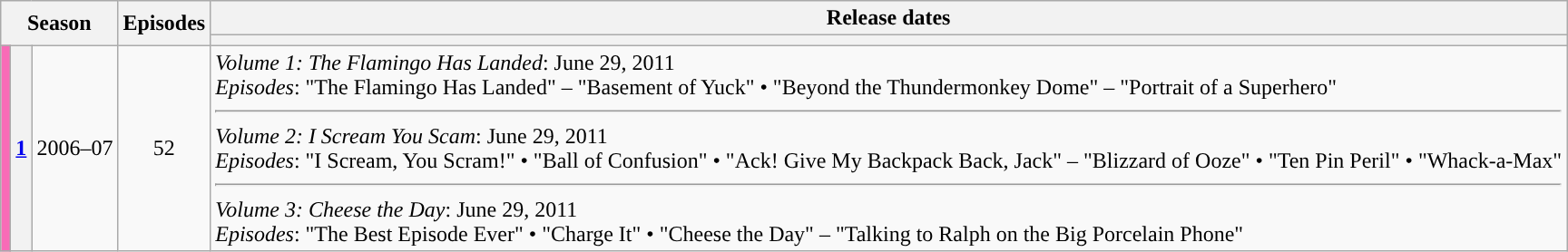<table class="wikitable">
<tr>
<th colspan=3 rowspan=2>Season</th>
<th rowspan=2>Episodes</th>
<th>Release dates</th>
</tr>
<tr>
<th></th>
</tr>
<tr>
<th style="background:#F86BB7"></th>
<th><a href='#'>1</a></th>
<td style="text-align: center">2006–07</td>
<td style="text-align: center">52</td>
<td><em>Volume 1: The Flamingo Has Landed</em>: June 29, 2011<br><em>Episodes</em>: "The Flamingo Has Landed" – "Basement of Yuck" • "Beyond the Thundermonkey Dome" – "Portrait of a Superhero"<hr><em>Volume 2: I Scream You Scam</em>: June 29, 2011<br><em>Episodes</em>: "I Scream, You Scram!" • "Ball of Confusion" • "Ack! Give My Backpack Back, Jack" – "Blizzard of Ooze" • "Ten Pin Peril" • "Whack-a-Max"<hr><em>Volume 3: Cheese the Day</em>: June 29, 2011<br><em>Episodes</em>: "The Best Episode Ever" • "Charge It" • "Cheese the Day" – "Talking to Ralph on the Big Porcelain Phone"</td>
</tr>
</table>
